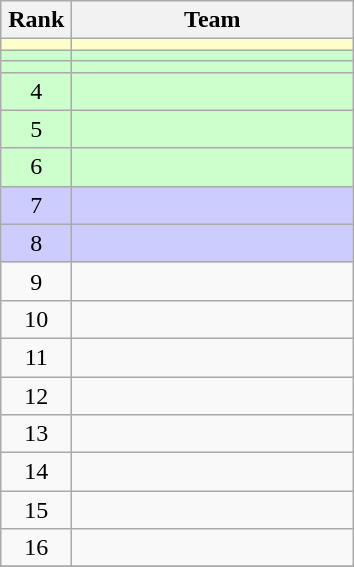<table class="wikitable">
<tr>
<th style="width: 40px;">Rank</th>
<th style="width: 180px;">Team</th>
</tr>
<tr bgcolor=#ffffcc>
<td align=center></td>
<td></td>
</tr>
<tr bgcolor=#ccffcc>
<td align=center></td>
<td></td>
</tr>
<tr bgcolor=#ccffcc>
<td align=center></td>
<td></td>
</tr>
<tr bgcolor=#ccffcc>
<td align=center>4</td>
<td></td>
</tr>
<tr bgcolor=#ccffcc>
<td align=center>5</td>
<td></td>
</tr>
<tr bgcolor=#ccffcc>
<td align=center>6</td>
<td></td>
</tr>
<tr bgcolor=#ccccff>
<td align=center>7</td>
<td></td>
</tr>
<tr bgcolor=#ccccff>
<td align=center>8</td>
<td></td>
</tr>
<tr>
<td align=center>9</td>
<td></td>
</tr>
<tr>
<td align=center>10</td>
<td></td>
</tr>
<tr>
<td align=center>11</td>
<td></td>
</tr>
<tr>
<td align=center>12</td>
<td></td>
</tr>
<tr>
<td align=center>13</td>
<td></td>
</tr>
<tr>
<td align=center>14</td>
<td></td>
</tr>
<tr>
<td align=center>15</td>
<td></td>
</tr>
<tr>
<td align=center>16</td>
<td></td>
</tr>
<tr>
</tr>
</table>
